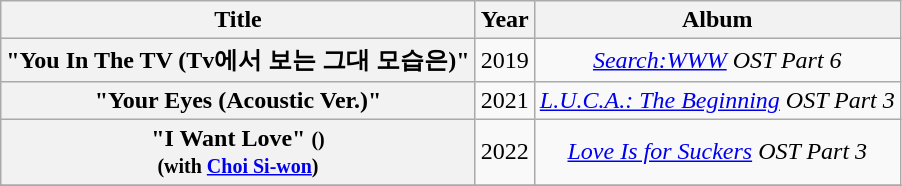<table class="wikitable plainrowheaders" style="text-align:center">
<tr>
<th scope="col">Title</th>
<th scope="col">Year</th>
<th scope="col">Album</th>
</tr>
<tr>
<th scope="row">"You In The TV (Tv에서 보는 그대 모습은)"</th>
<td>2019</td>
<td><em><a href='#'>Search:WWW</a> OST Part 6</em></td>
</tr>
<tr>
<th scope="row">"Your Eyes (Acoustic Ver.)"</th>
<td>2021</td>
<td><em><a href='#'>L.U.C.A.: The Beginning</a> OST Part 3</em></td>
</tr>
<tr>
<th scope="row">"I Want Love" <small>()</small><br><small>(with <a href='#'>Choi Si-won</a>)</small></th>
<td>2022</td>
<td><em><a href='#'>Love Is for Suckers</a> OST Part 3</em></td>
</tr>
<tr>
</tr>
</table>
